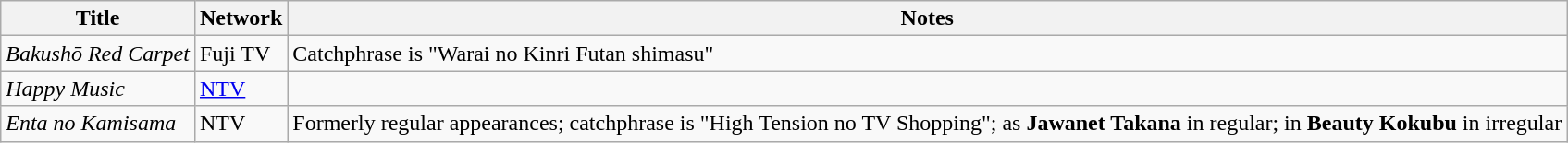<table class="wikitable">
<tr>
<th>Title</th>
<th>Network</th>
<th>Notes</th>
</tr>
<tr>
<td><em>Bakushō Red Carpet</em></td>
<td>Fuji TV</td>
<td>Catchphrase is "Warai no Kinri Futan shimasu"</td>
</tr>
<tr>
<td><em>Happy Music</em></td>
<td><a href='#'>NTV</a></td>
<td></td>
</tr>
<tr>
<td><em>Enta no Kamisama</em></td>
<td>NTV</td>
<td>Formerly regular appearances; catchphrase is "High Tension no TV Shopping"; as <strong>Jawanet Takana</strong> in regular; in <strong>Beauty Kokubu</strong> in irregular</td>
</tr>
</table>
